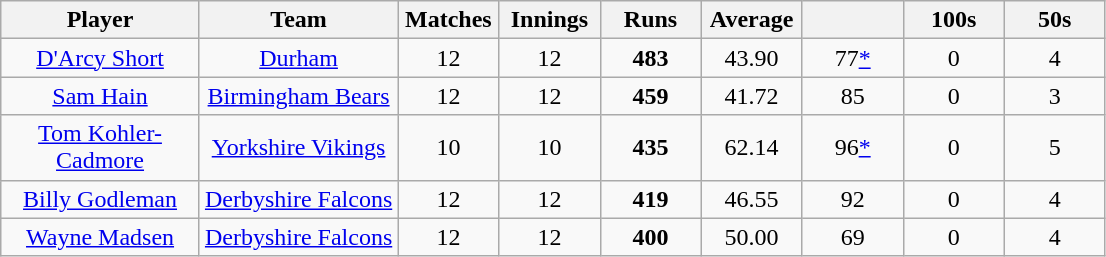<table class="wikitable" style="text-align:center;">
<tr>
<th width=125>Player</th>
<th width=125>Team</th>
<th width=60>Matches</th>
<th width=60>Innings</th>
<th width=60>Runs</th>
<th width=60>Average</th>
<th width=60></th>
<th width=60>100s</th>
<th width=60>50s</th>
</tr>
<tr>
<td><a href='#'>D'Arcy Short</a></td>
<td><a href='#'>Durham</a></td>
<td>12</td>
<td>12</td>
<td><strong>483</strong></td>
<td>43.90</td>
<td>77<a href='#'>*</a></td>
<td>0</td>
<td>4</td>
</tr>
<tr>
<td><a href='#'>Sam Hain</a></td>
<td><a href='#'>Birmingham Bears</a></td>
<td>12</td>
<td>12</td>
<td><strong>459</strong></td>
<td>41.72</td>
<td>85</td>
<td>0</td>
<td>3</td>
</tr>
<tr>
<td><a href='#'>Tom Kohler-Cadmore</a></td>
<td><a href='#'>Yorkshire Vikings</a></td>
<td>10</td>
<td>10</td>
<td><strong>435</strong></td>
<td>62.14</td>
<td>96<a href='#'>*</a></td>
<td>0</td>
<td>5</td>
</tr>
<tr>
<td><a href='#'>Billy Godleman</a></td>
<td><a href='#'>Derbyshire Falcons</a></td>
<td>12</td>
<td>12</td>
<td><strong>419</strong></td>
<td>46.55</td>
<td>92</td>
<td>0</td>
<td>4</td>
</tr>
<tr>
<td><a href='#'>Wayne Madsen</a></td>
<td><a href='#'>Derbyshire Falcons</a></td>
<td>12</td>
<td>12</td>
<td><strong>400</strong></td>
<td>50.00</td>
<td>69</td>
<td>0</td>
<td>4</td>
</tr>
</table>
